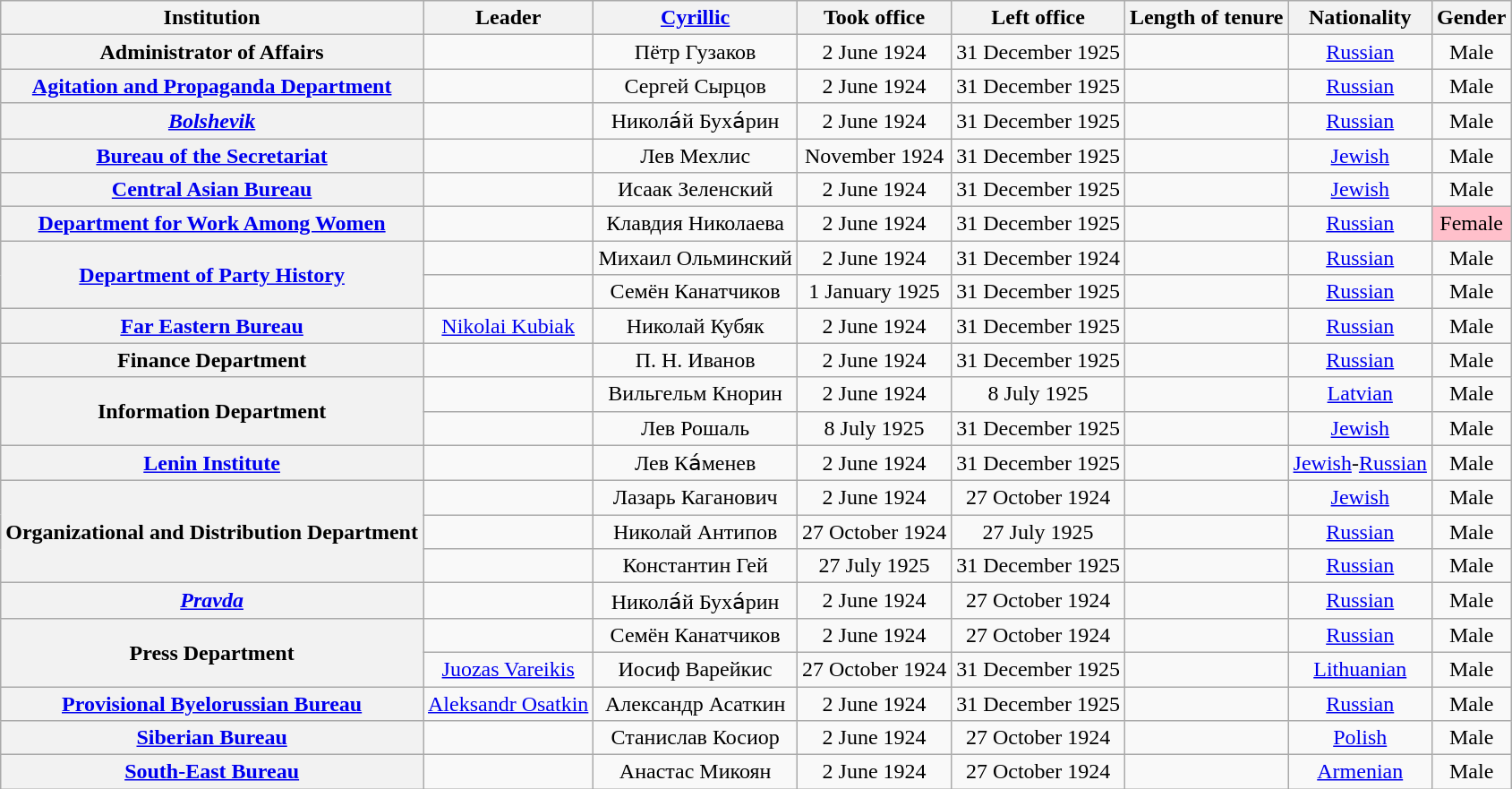<table class="wikitable sortable plainrowheaders" style=text-align:center>
<tr>
<th scope="col">Institution</th>
<th scope="col">Leader</th>
<th scope="col" class="unsortable"><a href='#'>Cyrillic</a></th>
<th scope="col">Took office</th>
<th scope="col">Left office</th>
<th scope="col">Length of tenure</th>
<th scope="col">Nationality</th>
<th scope="col">Gender</th>
</tr>
<tr>
<th scope="row">Administrator of Affairs</th>
<td></td>
<td>Пётр Гузаков</td>
<td>2 June 1924</td>
<td>31 December 1925</td>
<td></td>
<td><a href='#'>Russian</a></td>
<td>Male</td>
</tr>
<tr>
<th scope="row"><a href='#'>Agitation and Propaganda Department</a></th>
<td></td>
<td>Сергей Сырцов</td>
<td>2 June 1924</td>
<td>31 December 1925</td>
<td></td>
<td><a href='#'>Russian</a></td>
<td>Male</td>
</tr>
<tr>
<th scope="row"><em><a href='#'>Bolshevik</a></em></th>
<td></td>
<td>Никола́й Буха́рин</td>
<td>2 June 1924</td>
<td>31 December 1925</td>
<td></td>
<td><a href='#'>Russian</a></td>
<td>Male</td>
</tr>
<tr>
<th scope="row"><a href='#'>Bureau of the Secretariat</a></th>
<td></td>
<td>Лев Мехлис</td>
<td>November 1924</td>
<td>31 December 1925</td>
<td></td>
<td><a href='#'>Jewish</a></td>
<td>Male</td>
</tr>
<tr>
<th scope="row"><a href='#'>Central Asian Bureau</a></th>
<td></td>
<td>Исаак Зеленский</td>
<td>2 June 1924</td>
<td>31 December 1925</td>
<td></td>
<td><a href='#'>Jewish</a></td>
<td>Male</td>
</tr>
<tr>
<th scope="row"><a href='#'>Department for Work Among Women</a></th>
<td></td>
<td>Клавдия Николаева</td>
<td>2 June 1924</td>
<td>31 December 1925</td>
<td></td>
<td><a href='#'>Russian</a></td>
<td style="background: Pink">Female</td>
</tr>
<tr>
<th rowspan="2" scope="row"><a href='#'>Department of Party History</a></th>
<td></td>
<td>Михаил Ольминский</td>
<td>2 June 1924</td>
<td>31 December 1924</td>
<td></td>
<td><a href='#'>Russian</a></td>
<td>Male</td>
</tr>
<tr>
<td></td>
<td>Семён Канатчиков</td>
<td>1 January 1925</td>
<td>31 December 1925</td>
<td></td>
<td><a href='#'>Russian</a></td>
<td>Male</td>
</tr>
<tr>
<th scope="row"><a href='#'>Far Eastern Bureau</a></th>
<td><a href='#'>Nikolai Kubiak</a></td>
<td>Николай Кубяк</td>
<td>2 June 1924</td>
<td>31 December 1925</td>
<td></td>
<td><a href='#'>Russian</a></td>
<td>Male</td>
</tr>
<tr>
<th scope="row">Finance Department</th>
<td></td>
<td>П. Н. Иванов</td>
<td>2 June 1924</td>
<td>31 December 1925</td>
<td></td>
<td><a href='#'>Russian</a></td>
<td>Male</td>
</tr>
<tr>
<th rowspan="2" scope="row">Information Department</th>
<td></td>
<td>Вильгельм Кнорин</td>
<td>2 June 1924</td>
<td>8 July 1925</td>
<td></td>
<td><a href='#'>Latvian</a></td>
<td>Male</td>
</tr>
<tr>
<td></td>
<td>Лев Рошаль</td>
<td>8 July 1925</td>
<td>31 December 1925</td>
<td></td>
<td><a href='#'>Jewish</a></td>
<td>Male</td>
</tr>
<tr>
<th scope="row"><a href='#'>Lenin Institute</a></th>
<td></td>
<td>Лев Ка́менев</td>
<td>2 June 1924</td>
<td>31 December 1925</td>
<td></td>
<td><a href='#'>Jewish</a>-<a href='#'>Russian</a><br></td>
<td>Male</td>
</tr>
<tr>
<th rowspan="3" scope="row">Organizational and Distribution Department</th>
<td></td>
<td>Лазарь Каганович</td>
<td>2 June 1924</td>
<td>27 October 1924</td>
<td></td>
<td><a href='#'>Jewish</a><br></td>
<td>Male</td>
</tr>
<tr>
<td></td>
<td>Николай Антипов</td>
<td>27 October 1924</td>
<td>27 July 1925</td>
<td></td>
<td><a href='#'>Russian</a></td>
<td>Male</td>
</tr>
<tr>
<td></td>
<td>Константин Гей</td>
<td>27 July 1925</td>
<td>31 December 1925</td>
<td></td>
<td><a href='#'>Russian</a></td>
<td>Male</td>
</tr>
<tr>
<th scope="row"><em><a href='#'>Pravda</a></em></th>
<td></td>
<td>Никола́й Буха́рин</td>
<td>2 June 1924</td>
<td>27 October 1924</td>
<td></td>
<td><a href='#'>Russian</a></td>
<td>Male</td>
</tr>
<tr>
<th rowspan="2" scope="row">Press Department</th>
<td></td>
<td>Семён Канатчиков</td>
<td>2 June 1924</td>
<td>27 October 1924</td>
<td></td>
<td><a href='#'>Russian</a></td>
<td>Male</td>
</tr>
<tr>
<td><a href='#'>Juozas Vareikis</a></td>
<td>Иосиф Варейкис</td>
<td>27 October 1924</td>
<td>31 December 1925</td>
<td></td>
<td><a href='#'>Lithuanian</a></td>
<td>Male</td>
</tr>
<tr>
<th scope="row"><a href='#'>Provisional Byelorussian Bureau</a></th>
<td><a href='#'>Aleksandr Osatkin</a></td>
<td>Александр Асаткин</td>
<td>2 June 1924</td>
<td>31 December 1925</td>
<td></td>
<td><a href='#'>Russian</a></td>
<td>Male</td>
</tr>
<tr>
<th scope="row"><a href='#'>Siberian Bureau</a></th>
<td></td>
<td>Станислав Косиор</td>
<td>2 June 1924</td>
<td>27 October 1924</td>
<td></td>
<td><a href='#'>Polish</a></td>
<td>Male</td>
</tr>
<tr>
<th scope="row"><a href='#'>South-East Bureau</a></th>
<td></td>
<td>Анастас Микоян</td>
<td>2 June 1924</td>
<td>27 October 1924</td>
<td></td>
<td><a href='#'>Armenian</a></td>
<td>Male</td>
</tr>
</table>
